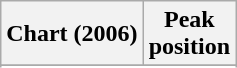<table class="wikitable sortable plainrowheaders">
<tr>
<th scope="col">Chart (2006)</th>
<th scope="col">Peak<br>position</th>
</tr>
<tr>
</tr>
<tr>
</tr>
<tr>
</tr>
<tr>
</tr>
<tr>
</tr>
<tr>
</tr>
<tr>
</tr>
<tr>
</tr>
<tr>
</tr>
<tr>
</tr>
</table>
